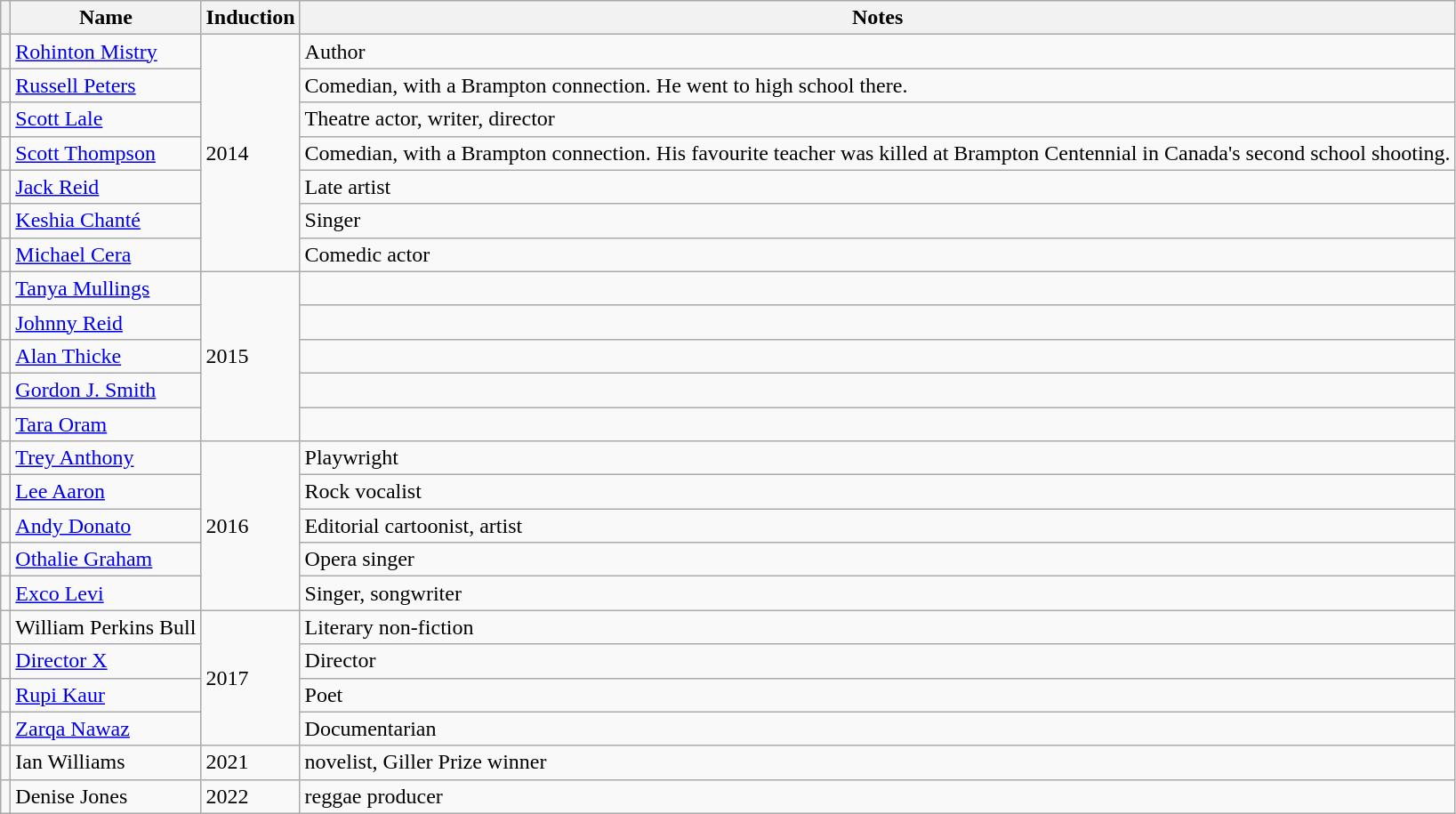<table class="wikitable sortable">
<tr>
<th class="unsortable"></th>
<th>Name</th>
<th>Induction</th>
<th>Notes</th>
</tr>
<tr>
<td></td>
<td><a href='#'>Rohinton Mistry</a></td>
<td rowspan="7">2014</td>
<td>Author</td>
</tr>
<tr>
<td></td>
<td><a href='#'>Russell Peters</a></td>
<td>Comedian, with a Brampton connection.  He went to high school there.</td>
</tr>
<tr>
<td></td>
<td><a href='#'>Scott Lale</a></td>
<td>Theatre actor, writer, director</td>
</tr>
<tr>
<td></td>
<td><a href='#'>Scott Thompson</a></td>
<td>Comedian, with a Brampton connection.  His favourite teacher was killed at Brampton Centennial in Canada's second school shooting.</td>
</tr>
<tr>
<td></td>
<td><a href='#'>Jack Reid</a></td>
<td>Late artist</td>
</tr>
<tr>
<td></td>
<td><a href='#'>Keshia Chanté</a></td>
<td>Singer</td>
</tr>
<tr>
<td></td>
<td><a href='#'>Michael Cera</a></td>
<td>Comedic actor</td>
</tr>
<tr>
<td></td>
<td><a href='#'>Tanya Mullings</a></td>
<td rowspan="5">2015</td>
<td></td>
</tr>
<tr>
<td></td>
<td><a href='#'>Johnny Reid</a></td>
<td></td>
</tr>
<tr>
<td></td>
<td><a href='#'>Alan Thicke</a></td>
<td></td>
</tr>
<tr>
<td></td>
<td><a href='#'>Gordon J. Smith</a></td>
<td></td>
</tr>
<tr>
<td></td>
<td><a href='#'>Tara Oram</a></td>
<td></td>
</tr>
<tr>
<td></td>
<td><a href='#'>Trey Anthony</a></td>
<td rowspan="5">2016</td>
<td>Playwright</td>
</tr>
<tr>
<td></td>
<td><a href='#'>Lee Aaron</a></td>
<td>Rock vocalist</td>
</tr>
<tr>
<td></td>
<td><a href='#'>Andy Donato</a></td>
<td>Editorial cartoonist, artist</td>
</tr>
<tr>
<td></td>
<td><a href='#'>Othalie Graham</a></td>
<td>Opera singer</td>
</tr>
<tr>
<td></td>
<td><a href='#'>Exco Levi</a></td>
<td>Singer, songwriter</td>
</tr>
<tr>
<td></td>
<td>William Perkins Bull</td>
<td rowspan="4">2017</td>
<td>Literary non-fiction</td>
</tr>
<tr>
<td></td>
<td><a href='#'>Director X</a></td>
<td>Director</td>
</tr>
<tr>
<td></td>
<td><a href='#'>Rupi Kaur</a></td>
<td>Poet</td>
</tr>
<tr>
<td></td>
<td><a href='#'>Zarqa Nawaz</a></td>
<td>Documentarian</td>
</tr>
<tr>
<td></td>
<td>Ian Williams</td>
<td>2021</td>
<td>novelist, Giller Prize winner</td>
</tr>
<tr>
<td></td>
<td>Denise Jones</td>
<td>2022</td>
<td>reggae producer</td>
</tr>
</table>
